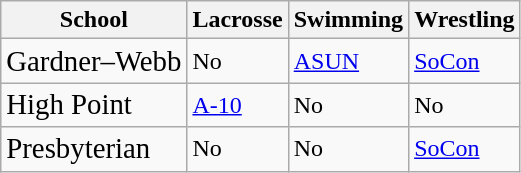<table class="wikitable">
<tr>
<th>School</th>
<th>Lacrosse</th>
<th>Swimming</th>
<th>Wrestling</th>
</tr>
<tr>
<td><big>Gardner–Webb</big></td>
<td>No</td>
<td><a href='#'>ASUN</a></td>
<td><a href='#'>SoCon</a></td>
</tr>
<tr>
<td><big>High Point</big></td>
<td><a href='#'>A-10</a></td>
<td>No</td>
<td>No</td>
</tr>
<tr>
<td><big>Presbyterian</big></td>
<td>No</td>
<td>No</td>
<td><a href='#'>SoCon</a></td>
</tr>
</table>
